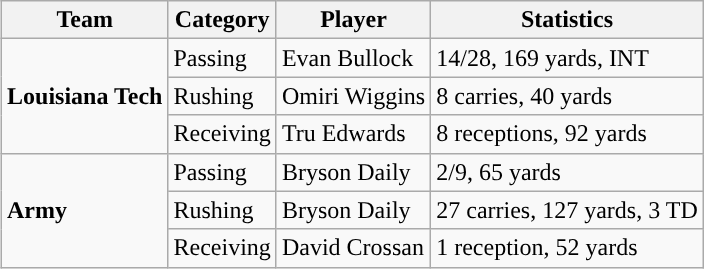<table class="wikitable" style="float: right;">
<tr>
<th>Team</th>
<th>Category</th>
<th>Player</th>
<th>Statistics</th>
</tr>
<tr>
<td rowspan=3><strong>Louisiana Tech</strong></td>
<td>Passing</td>
<td>Evan Bullock</td>
<td>14/28, 169 yards, INT</td>
</tr>
<tr>
<td>Rushing</td>
<td>Omiri Wiggins</td>
<td>8 carries, 40 yards</td>
</tr>
<tr>
<td>Receiving</td>
<td>Tru Edwards</td>
<td>8 receptions, 92 yards</td>
</tr>
<tr>
<td rowspan=3><strong>Army</strong></td>
<td>Passing</td>
<td>Bryson Daily</td>
<td>2/9, 65 yards</td>
</tr>
<tr>
<td>Rushing</td>
<td>Bryson Daily</td>
<td>27 carries, 127 yards, 3 TD</td>
</tr>
<tr>
<td>Receiving</td>
<td>David Crossan</td>
<td>1 reception, 52 yards</td>
</tr>
</table>
